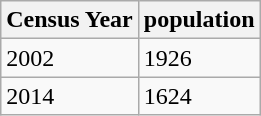<table class="wikitable">
<tr>
<th>Census Year</th>
<th>population</th>
</tr>
<tr>
<td>2002</td>
<td>1926</td>
</tr>
<tr>
<td>2014</td>
<td>1624</td>
</tr>
</table>
